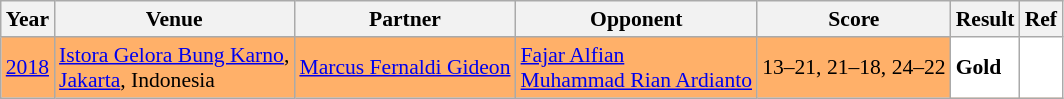<table class="sortable wikitable" style="font-size: 90%">
<tr>
<th>Year</th>
<th>Venue</th>
<th>Partner</th>
<th>Opponent</th>
<th>Score</th>
<th>Result</th>
<th>Ref</th>
</tr>
<tr style="background:#FFB069">
<td align="center"><a href='#'>2018</a></td>
<td align="left"><a href='#'>Istora Gelora Bung Karno</a>,<br><a href='#'>Jakarta</a>, Indonesia</td>
<td align="left"> <a href='#'>Marcus Fernaldi Gideon</a></td>
<td align="left"> <a href='#'>Fajar Alfian</a><br> <a href='#'>Muhammad Rian Ardianto</a></td>
<td align="left">13–21, 21–18, 24–22</td>
<td style="text-align:left; background:white"> <strong>Gold</strong></td>
<td style="text-align:center; background:white"></td>
</tr>
</table>
